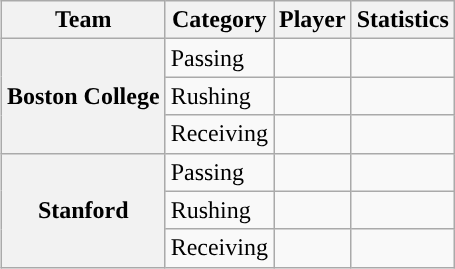<table class="wikitable" style="float:right">
<tr>
<th>Team</th>
<th>Category</th>
<th>Player</th>
<th>Statistics</th>
</tr>
<tr>
<th rowspan=3>Boston College</th>
<td>Passing</td>
<td></td>
<td></td>
</tr>
<tr>
<td>Rushing</td>
<td></td>
<td></td>
</tr>
<tr>
<td>Receiving</td>
<td></td>
<td></td>
</tr>
<tr>
<th rowspan=3>Stanford</th>
<td>Passing</td>
<td></td>
<td></td>
</tr>
<tr>
<td>Rushing</td>
<td></td>
<td></td>
</tr>
<tr>
<td>Receiving</td>
<td></td>
<td></td>
</tr>
</table>
